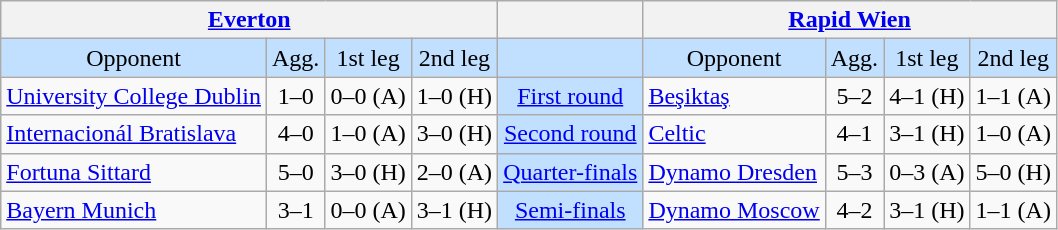<table class="wikitable" style="text-align:center">
<tr>
<th colspan=4> <a href='#'>Everton</a></th>
<th></th>
<th colspan=4> <a href='#'>Rapid Wien</a></th>
</tr>
<tr style="background:#c1e0ff">
<td>Opponent</td>
<td>Agg.</td>
<td>1st leg</td>
<td>2nd leg</td>
<td></td>
<td>Opponent</td>
<td>Agg.</td>
<td>1st leg</td>
<td>2nd leg</td>
</tr>
<tr>
<td align=left> <a href='#'>University College Dublin</a></td>
<td>1–0</td>
<td>0–0 (A)</td>
<td>1–0 (H)</td>
<td style="background:#c1e0ff;"><a href='#'>First round</a></td>
<td align=left> <a href='#'>Beşiktaş</a></td>
<td>5–2</td>
<td>4–1 (H)</td>
<td>1–1 (A)</td>
</tr>
<tr>
<td align=left> <a href='#'>Internacionál Bratislava</a></td>
<td>4–0</td>
<td>1–0 (A)</td>
<td>3–0 (H)</td>
<td style="background:#c1e0ff;"><a href='#'>Second round</a></td>
<td align=left> <a href='#'>Celtic</a></td>
<td>4–1</td>
<td>3–1 (H)</td>
<td>1–0 (A)</td>
</tr>
<tr>
<td align=left> <a href='#'>Fortuna Sittard</a></td>
<td>5–0</td>
<td>3–0 (H)</td>
<td>2–0 (A)</td>
<td style="background:#c1e0ff;"><a href='#'>Quarter-finals</a></td>
<td align=left> <a href='#'>Dynamo Dresden</a></td>
<td>5–3</td>
<td>0–3 (A)</td>
<td>5–0 (H)</td>
</tr>
<tr>
<td align=left> <a href='#'>Bayern Munich</a></td>
<td>3–1</td>
<td>0–0 (A)</td>
<td>3–1 (H)</td>
<td style="background:#c1e0ff;"><a href='#'>Semi-finals</a></td>
<td align=left> <a href='#'>Dynamo Moscow</a></td>
<td>4–2</td>
<td>3–1 (H)</td>
<td>1–1 (A)</td>
</tr>
</table>
